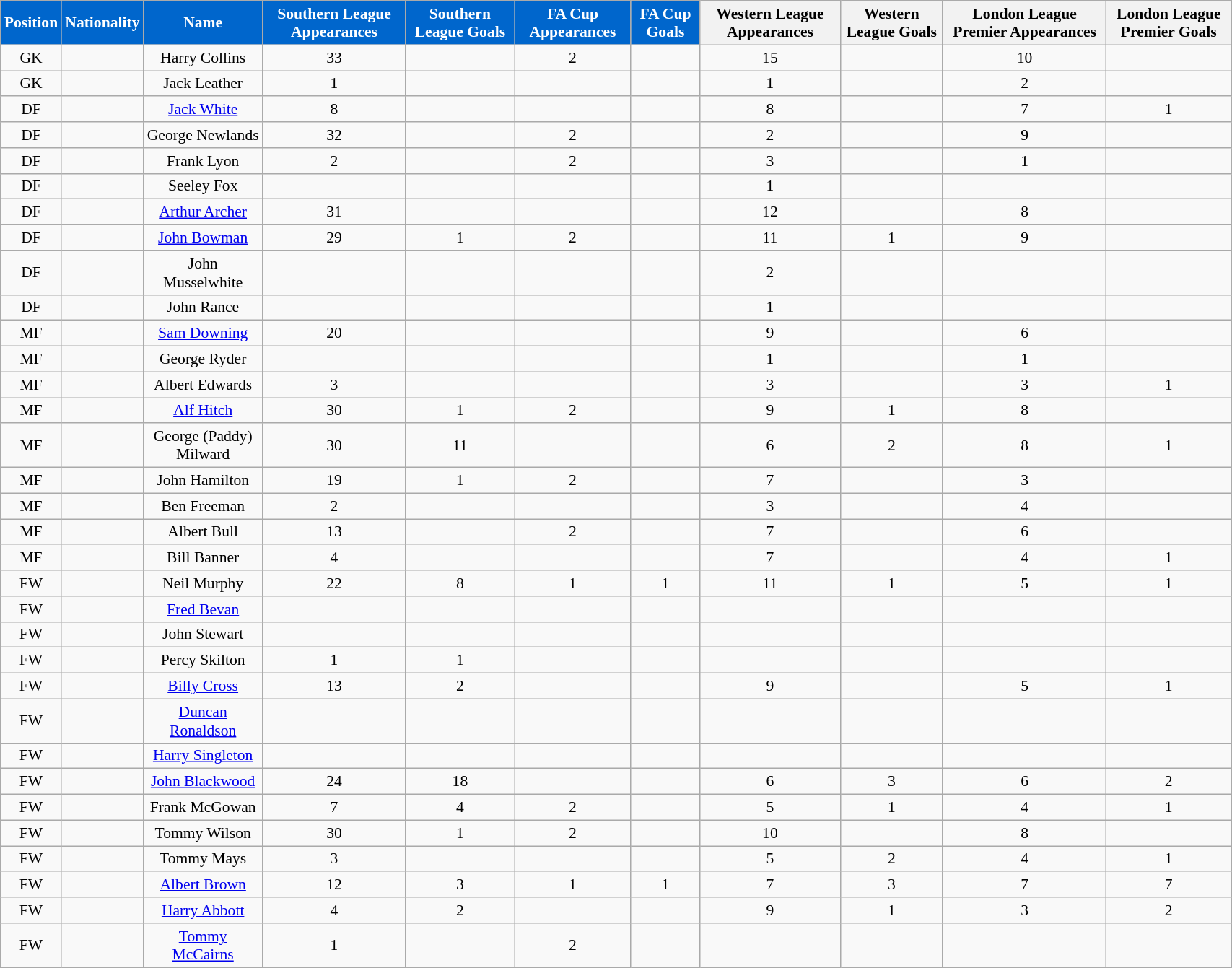<table class="wikitable" style="text-align:center; font-size:90%; width:90%;">
<tr>
<th style="background:#0066CC; color:#FFFFFF; text-align:center;">Position</th>
<th style="background:#0066CC; color:#FFFFFF; text-align:center;">Nationality</th>
<th style="background:#0066CC; color:#FFFFFF; text-align:center;"><strong>Name</strong></th>
<th style="background:#0066CC; color:#FFFFFF; text-align:center;">Southern League Appearances</th>
<th style="background:#0066CC; color:#FFFFFF; text-align:center;">Southern League Goals</th>
<th style="background:#0066CC; color:#FFFFFF; text-align:center;">FA Cup Appearances</th>
<th style="background:#0066CC; color:#FFFFFF; text-align:center;">FA Cup Goals</th>
<th>Western  League Appearances</th>
<th>Western League Goals</th>
<th><strong>London League Premier Appearances</strong></th>
<th><strong>London League Premier Goals</strong></th>
</tr>
<tr>
<td>GK</td>
<td></td>
<td>Harry Collins</td>
<td>33</td>
<td></td>
<td>2</td>
<td></td>
<td>15</td>
<td></td>
<td>10</td>
<td></td>
</tr>
<tr>
<td>GK</td>
<td></td>
<td>Jack Leather</td>
<td>1</td>
<td></td>
<td></td>
<td></td>
<td>1</td>
<td></td>
<td>2</td>
<td></td>
</tr>
<tr>
<td>DF</td>
<td></td>
<td><a href='#'>Jack White</a></td>
<td>8</td>
<td></td>
<td></td>
<td></td>
<td>8</td>
<td></td>
<td>7</td>
<td>1</td>
</tr>
<tr>
<td>DF</td>
<td></td>
<td>George Newlands</td>
<td>32</td>
<td></td>
<td>2</td>
<td></td>
<td>2</td>
<td></td>
<td>9</td>
<td></td>
</tr>
<tr>
<td>DF</td>
<td></td>
<td>Frank Lyon</td>
<td>2</td>
<td></td>
<td>2</td>
<td></td>
<td>3</td>
<td></td>
<td>1</td>
<td></td>
</tr>
<tr>
<td>DF</td>
<td></td>
<td>Seeley Fox</td>
<td></td>
<td></td>
<td></td>
<td></td>
<td>1</td>
<td></td>
<td></td>
<td></td>
</tr>
<tr>
<td>DF</td>
<td></td>
<td><a href='#'>Arthur Archer</a></td>
<td>31</td>
<td></td>
<td></td>
<td></td>
<td>12</td>
<td></td>
<td>8</td>
<td></td>
</tr>
<tr>
<td>DF</td>
<td></td>
<td><a href='#'>John Bowman</a></td>
<td>29</td>
<td>1</td>
<td>2</td>
<td></td>
<td>11</td>
<td>1</td>
<td>9</td>
<td></td>
</tr>
<tr>
<td>DF</td>
<td></td>
<td>John Musselwhite</td>
<td></td>
<td></td>
<td></td>
<td></td>
<td>2</td>
<td></td>
<td></td>
<td></td>
</tr>
<tr>
<td>DF</td>
<td></td>
<td>John Rance</td>
<td></td>
<td></td>
<td></td>
<td></td>
<td>1</td>
<td></td>
<td></td>
<td></td>
</tr>
<tr>
<td>MF</td>
<td></td>
<td><a href='#'>Sam Downing</a></td>
<td>20</td>
<td></td>
<td></td>
<td></td>
<td>9</td>
<td></td>
<td>6</td>
<td></td>
</tr>
<tr>
<td>MF</td>
<td></td>
<td>George Ryder</td>
<td></td>
<td></td>
<td></td>
<td></td>
<td>1</td>
<td></td>
<td>1</td>
<td></td>
</tr>
<tr>
<td>MF</td>
<td></td>
<td>Albert Edwards</td>
<td>3</td>
<td></td>
<td></td>
<td></td>
<td>3</td>
<td></td>
<td>3</td>
<td>1</td>
</tr>
<tr>
<td>MF</td>
<td></td>
<td><a href='#'>Alf Hitch</a></td>
<td>30</td>
<td>1</td>
<td>2</td>
<td></td>
<td>9</td>
<td>1</td>
<td>8</td>
<td></td>
</tr>
<tr>
<td>MF</td>
<td></td>
<td>George (Paddy) Milward</td>
<td>30</td>
<td>11</td>
<td></td>
<td></td>
<td>6</td>
<td>2</td>
<td>8</td>
<td>1</td>
</tr>
<tr>
<td>MF</td>
<td></td>
<td>John Hamilton</td>
<td>19</td>
<td>1</td>
<td>2</td>
<td></td>
<td>7</td>
<td></td>
<td>3</td>
<td></td>
</tr>
<tr>
<td>MF</td>
<td></td>
<td>Ben Freeman</td>
<td>2</td>
<td></td>
<td></td>
<td></td>
<td>3</td>
<td></td>
<td>4</td>
<td></td>
</tr>
<tr>
<td>MF</td>
<td></td>
<td>Albert Bull</td>
<td>13</td>
<td></td>
<td>2</td>
<td></td>
<td>7</td>
<td></td>
<td>6</td>
<td></td>
</tr>
<tr>
<td>MF</td>
<td></td>
<td>Bill Banner</td>
<td>4</td>
<td></td>
<td></td>
<td></td>
<td>7</td>
<td></td>
<td>4</td>
<td>1</td>
</tr>
<tr>
<td>FW</td>
<td></td>
<td>Neil Murphy</td>
<td>22</td>
<td>8</td>
<td>1</td>
<td>1</td>
<td>11</td>
<td>1</td>
<td>5</td>
<td>1</td>
</tr>
<tr>
<td>FW</td>
<td></td>
<td><a href='#'>Fred Bevan</a></td>
<td></td>
<td></td>
<td></td>
<td></td>
<td></td>
<td></td>
<td></td>
<td></td>
</tr>
<tr>
<td>FW</td>
<td></td>
<td>John Stewart</td>
<td></td>
<td></td>
<td></td>
<td></td>
<td></td>
<td></td>
<td></td>
<td></td>
</tr>
<tr>
<td>FW</td>
<td></td>
<td>Percy Skilton</td>
<td>1</td>
<td>1</td>
<td></td>
<td></td>
<td></td>
<td></td>
<td></td>
<td></td>
</tr>
<tr>
<td>FW</td>
<td></td>
<td><a href='#'>Billy Cross</a></td>
<td>13</td>
<td>2</td>
<td></td>
<td></td>
<td>9</td>
<td></td>
<td>5</td>
<td>1</td>
</tr>
<tr>
<td>FW</td>
<td></td>
<td><a href='#'>Duncan Ronaldson</a></td>
<td></td>
<td></td>
<td></td>
<td></td>
<td></td>
<td></td>
<td></td>
<td></td>
</tr>
<tr>
<td>FW</td>
<td></td>
<td><a href='#'>Harry Singleton</a></td>
<td></td>
<td></td>
<td></td>
<td></td>
<td></td>
<td></td>
<td></td>
<td></td>
</tr>
<tr>
<td>FW</td>
<td></td>
<td><a href='#'>John Blackwood</a></td>
<td>24</td>
<td>18</td>
<td></td>
<td></td>
<td>6</td>
<td>3</td>
<td>6</td>
<td>2</td>
</tr>
<tr>
<td>FW</td>
<td></td>
<td>Frank McGowan</td>
<td>7</td>
<td>4</td>
<td>2</td>
<td></td>
<td>5</td>
<td>1</td>
<td>4</td>
<td>1</td>
</tr>
<tr>
<td>FW</td>
<td></td>
<td>Tommy Wilson</td>
<td>30</td>
<td>1</td>
<td>2</td>
<td></td>
<td>10</td>
<td></td>
<td>8</td>
<td></td>
</tr>
<tr>
<td>FW</td>
<td></td>
<td>Tommy Mays</td>
<td>3</td>
<td></td>
<td></td>
<td></td>
<td>5</td>
<td>2</td>
<td>4</td>
<td>1</td>
</tr>
<tr>
<td>FW</td>
<td></td>
<td><a href='#'>Albert Brown</a></td>
<td>12</td>
<td>3</td>
<td>1</td>
<td>1</td>
<td>7</td>
<td>3</td>
<td>7</td>
<td>7</td>
</tr>
<tr>
<td>FW</td>
<td></td>
<td><a href='#'>Harry Abbott</a></td>
<td>4</td>
<td>2</td>
<td></td>
<td></td>
<td>9</td>
<td>1</td>
<td>3</td>
<td>2</td>
</tr>
<tr>
<td>FW</td>
<td></td>
<td><a href='#'>Tommy McCairns</a></td>
<td>1</td>
<td></td>
<td>2</td>
<td></td>
<td></td>
<td></td>
<td></td>
<td></td>
</tr>
</table>
